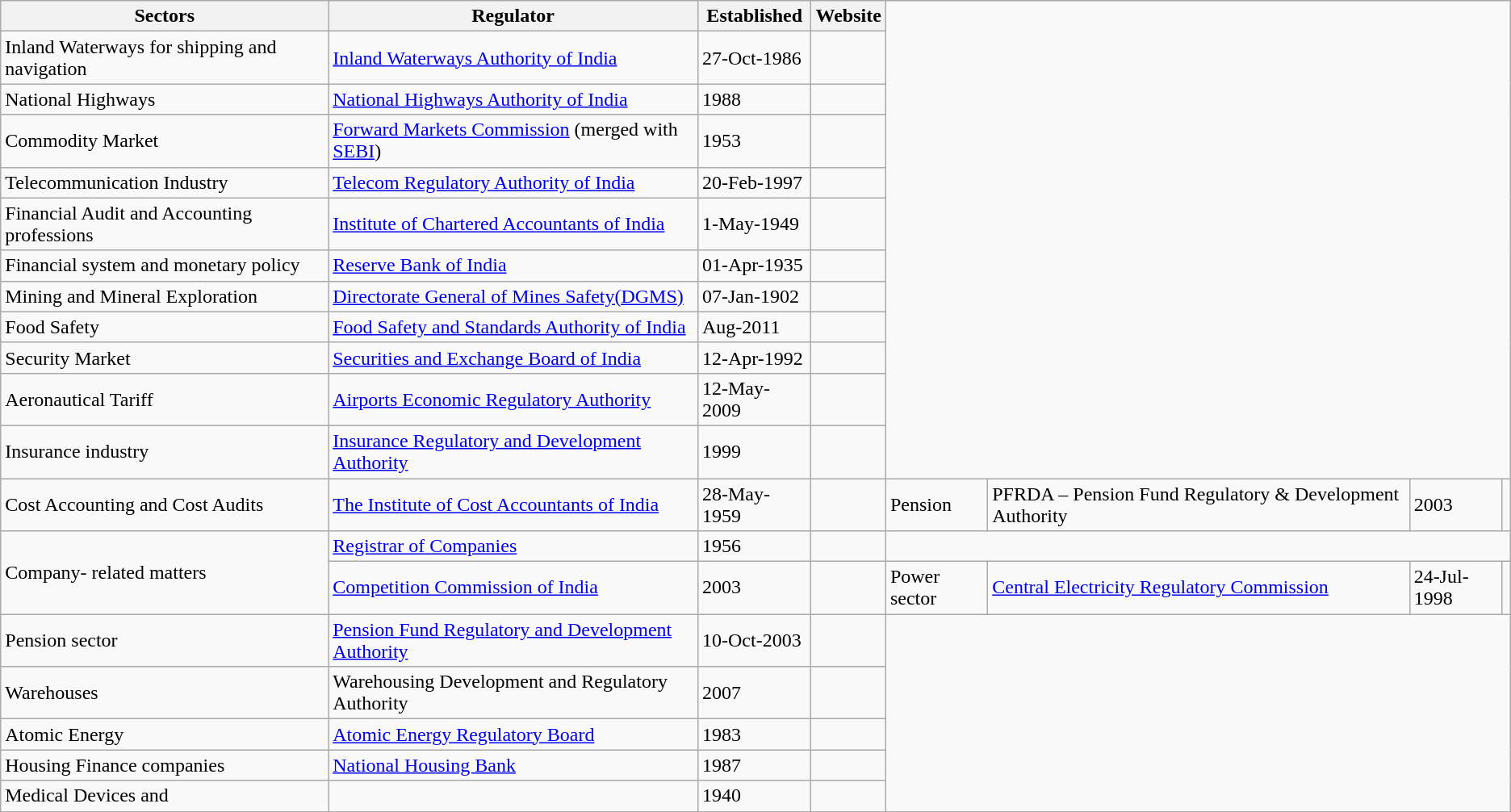<table class="wikitable">
<tr>
<th>Sectors</th>
<th>Regulator</th>
<th>Established</th>
<th>Website</th>
</tr>
<tr>
<td>Inland Waterways for shipping and navigation</td>
<td><a href='#'>Inland Waterways Authority of India</a></td>
<td>27-Oct-1986</td>
<td></td>
</tr>
<tr>
<td>National Highways</td>
<td><a href='#'>National Highways Authority of India</a></td>
<td>1988</td>
<td></td>
</tr>
<tr>
<td>Commodity Market</td>
<td><a href='#'>Forward Markets Commission</a> (merged with <a href='#'>SEBI</a>)</td>
<td>1953</td>
<td></td>
</tr>
<tr>
<td>Telecommunication Industry</td>
<td><a href='#'>Telecom Regulatory Authority of India</a></td>
<td>20-Feb-1997</td>
<td></td>
</tr>
<tr>
<td>Financial Audit and Accounting professions</td>
<td><a href='#'>Institute of Chartered Accountants of India</a></td>
<td>1-May-1949</td>
<td></td>
</tr>
<tr>
<td>Financial system and monetary policy</td>
<td><a href='#'>Reserve Bank of India</a></td>
<td>01-Apr-1935</td>
<td></td>
</tr>
<tr>
<td>Mining and Mineral Exploration</td>
<td><a href='#'>Directorate General of Mines Safety(DGMS)</a></td>
<td>07-Jan-1902</td>
<td></td>
</tr>
<tr>
<td>Food Safety</td>
<td><a href='#'>Food Safety and Standards Authority of India</a></td>
<td>Aug-2011</td>
<td></td>
</tr>
<tr>
<td>Security Market</td>
<td><a href='#'>Securities and Exchange Board of India</a></td>
<td>12-Apr-1992</td>
<td></td>
</tr>
<tr>
<td>Aeronautical Tariff</td>
<td><a href='#'>Airports Economic Regulatory Authority</a></td>
<td>12-May-2009</td>
<td></td>
</tr>
<tr>
<td>Insurance industry</td>
<td><a href='#'>Insurance Regulatory and Development Authority</a></td>
<td>1999</td>
<td></td>
</tr>
<tr>
<td>Cost Accounting and Cost Audits</td>
<td><a href='#'>The Institute of Cost Accountants of India</a></td>
<td>28-May-1959</td>
<td></td>
<td>Pension</td>
<td>PFRDA – Pension Fund Regulatory & Development Authority</td>
<td>2003</td>
<td></td>
</tr>
<tr>
<td rowspan="2">Company- related matters</td>
<td><a href='#'>Registrar of Companies</a></td>
<td>1956</td>
<td></td>
</tr>
<tr>
<td><a href='#'>Competition Commission of India</a></td>
<td>2003</td>
<td></td>
<td>Power sector</td>
<td><a href='#'>Central Electricity Regulatory Commission</a></td>
<td>24-Jul-1998</td>
<td></td>
</tr>
<tr>
<td>Pension sector</td>
<td><a href='#'>Pension Fund Regulatory and Development Authority</a></td>
<td>10-Oct-2003</td>
<td></td>
</tr>
<tr>
<td>Warehouses</td>
<td>Warehousing Development and Regulatory Authority</td>
<td>2007</td>
<td><br></td>
</tr>
<tr>
<td>Atomic Energy</td>
<td><a href='#'>Atomic Energy Regulatory Board</a></td>
<td>1983</td>
<td></td>
</tr>
<tr>
<td>Housing Finance companies</td>
<td><a href='#'>National Housing Bank</a></td>
<td>1987</td>
<td></td>
</tr>
<tr>
<td>Medical Devices and </td>
<td></td>
<td>1940</td>
<td></td>
</tr>
<tr>
</tr>
</table>
